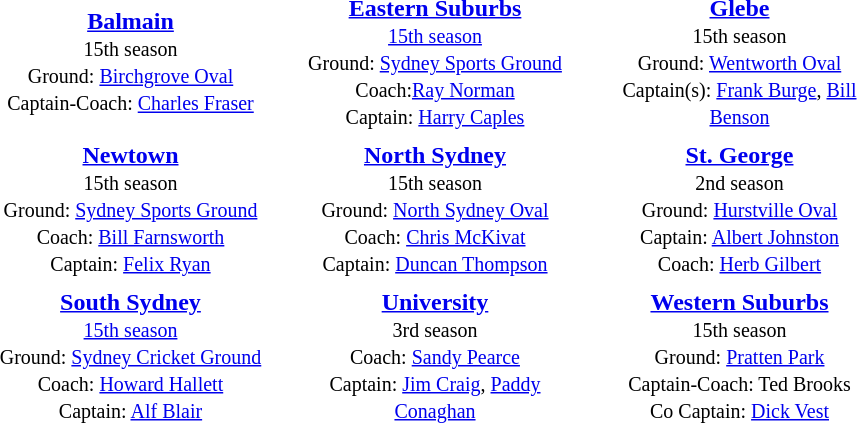<table align="center" class="toccolours" style="text-valign: center;" cellpadding=3 cellspacing=2>
<tr>
<th width=195></th>
<th width=195></th>
<th width=195></th>
</tr>
<tr>
<td align="center"><strong><a href='#'>Balmain</a></strong><br><small>15th season<br>Ground: <a href='#'>Birchgrove Oval</a><br>Captain-Coach: <a href='#'>Charles Fraser</a></small></td>
<td align="center"><strong><a href='#'>Eastern Suburbs</a></strong><br><small><a href='#'>15th season</a><br>Ground: <a href='#'>Sydney Sports Ground</a><br>Coach:<a href='#'>Ray Norman</a><br>Captain: <a href='#'>Harry Caples</a></small></td>
<td align="center"><strong><a href='#'>Glebe</a></strong><br><small>15th season<br>Ground: <a href='#'>Wentworth Oval</a><br>Captain(s): <a href='#'>Frank Burge</a>, <a href='#'>Bill Benson</a></small></td>
</tr>
<tr>
<td align="center"><strong><a href='#'>Newtown</a></strong><br><small>15th season<br>Ground: <a href='#'>Sydney Sports Ground</a><br>Coach: <a href='#'>Bill Farnsworth</a><br>Captain: <a href='#'>Felix Ryan</a></small></td>
<td align="center"><strong><a href='#'>North Sydney</a></strong><br><small>15th season<br>Ground: <a href='#'>North Sydney Oval</a><br>Coach: <a href='#'>Chris McKivat</a><br>Captain: <a href='#'>Duncan Thompson</a></small></td>
<td align="center"><strong><a href='#'>St. George</a></strong><br><small>2nd season<br>Ground: <a href='#'>Hurstville Oval</a><br>Captain: <a href='#'>Albert Johnston</a><br>Coach: <a href='#'>Herb Gilbert</a></small></td>
</tr>
<tr>
<td align="center"><strong><a href='#'>South Sydney</a></strong><br><small><a href='#'>15th season</a><br>Ground: <a href='#'>Sydney Cricket Ground</a><br>Coach: <a href='#'>Howard Hallett</a><br>Captain: <a href='#'>Alf Blair</a></small></td>
<td align="center"><strong><a href='#'>University</a></strong><br><small>3rd season<br>Coach: <a href='#'>Sandy Pearce</a><br>Captain: <a href='#'>Jim Craig</a>, <a href='#'>Paddy Conaghan</a></small></td>
<td align="center"><strong><a href='#'>Western Suburbs</a></strong><br><small>15th season<br>Ground: <a href='#'>Pratten Park</a><br>Captain-Coach: Ted Brooks<br>Co Captain: <a href='#'>Dick Vest</a></small></td>
</tr>
</table>
